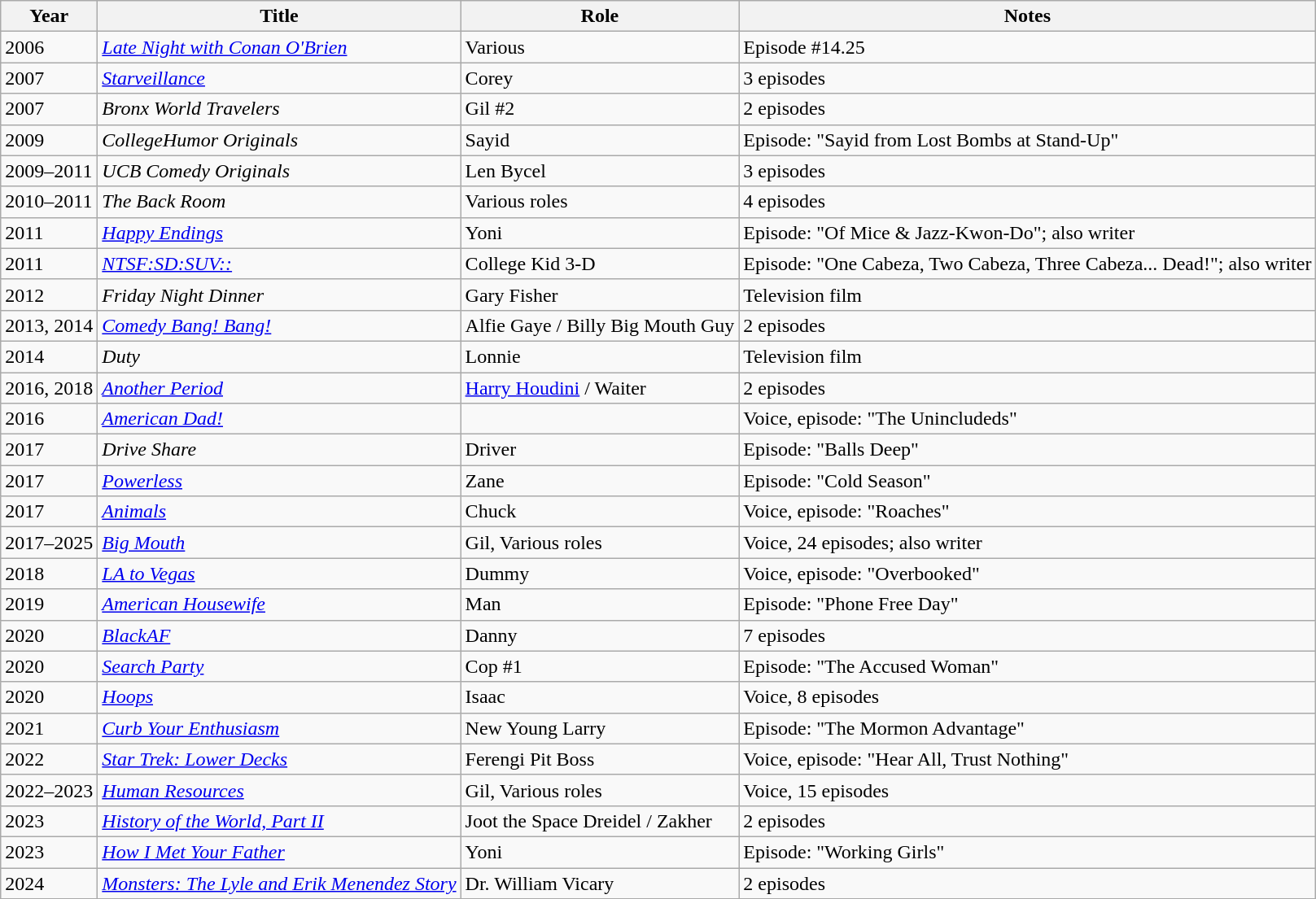<table class="wikitable sortable">
<tr>
<th>Year</th>
<th>Title</th>
<th>Role</th>
<th>Notes</th>
</tr>
<tr>
<td>2006</td>
<td><em><a href='#'>Late Night with Conan O'Brien</a></em></td>
<td>Various</td>
<td>Episode #14.25</td>
</tr>
<tr>
<td>2007</td>
<td><em><a href='#'>Starveillance</a></em></td>
<td>Corey</td>
<td>3 episodes</td>
</tr>
<tr>
<td>2007</td>
<td><em>Bronx World Travelers</em></td>
<td>Gil #2</td>
<td>2 episodes</td>
</tr>
<tr>
<td>2009</td>
<td><em>CollegeHumor Originals</em></td>
<td>Sayid</td>
<td>Episode: "Sayid from Lost Bombs at Stand-Up"</td>
</tr>
<tr>
<td>2009–2011</td>
<td><em>UCB Comedy Originals</em></td>
<td>Len Bycel</td>
<td>3 episodes</td>
</tr>
<tr>
<td>2010–2011</td>
<td><em>The Back Room</em></td>
<td>Various roles</td>
<td>4 episodes</td>
</tr>
<tr>
<td>2011</td>
<td><a href='#'><em>Happy Endings</em></a></td>
<td>Yoni</td>
<td>Episode: "Of Mice & Jazz-Kwon-Do"; also writer</td>
</tr>
<tr>
<td>2011</td>
<td><em><a href='#'>NTSF:SD:SUV::</a></em></td>
<td>College Kid 3-D</td>
<td>Episode: "One Cabeza, Two Cabeza, Three Cabeza... Dead!"; also writer</td>
</tr>
<tr>
<td>2012</td>
<td><em>Friday Night Dinner</em></td>
<td>Gary Fisher</td>
<td>Television film</td>
</tr>
<tr>
<td>2013, 2014</td>
<td><a href='#'><em>Comedy Bang! Bang!</em></a></td>
<td>Alfie Gaye / Billy Big Mouth Guy</td>
<td>2 episodes</td>
</tr>
<tr>
<td>2014</td>
<td><em>Duty</em></td>
<td>Lonnie</td>
<td>Television film</td>
</tr>
<tr>
<td>2016, 2018</td>
<td><em><a href='#'>Another Period</a></em></td>
<td><a href='#'>Harry Houdini</a> / Waiter</td>
<td>2 episodes</td>
</tr>
<tr>
<td>2016</td>
<td><em><a href='#'>American Dad!</a></em></td>
<td></td>
<td>Voice, episode: "The Unincludeds"</td>
</tr>
<tr>
<td>2017</td>
<td><em>Drive Share</em></td>
<td>Driver</td>
<td>Episode: "Balls Deep"</td>
</tr>
<tr>
<td>2017</td>
<td><a href='#'><em>Powerless</em></a></td>
<td>Zane</td>
<td>Episode: "Cold Season"</td>
</tr>
<tr>
<td>2017</td>
<td><a href='#'><em>Animals</em></a></td>
<td>Chuck</td>
<td>Voice, episode: "Roaches"</td>
</tr>
<tr>
<td>2017–2025</td>
<td><a href='#'><em>Big Mouth</em></a></td>
<td>Gil, Various roles</td>
<td>Voice, 24 episodes; also writer</td>
</tr>
<tr>
<td>2018</td>
<td><em><a href='#'>LA to Vegas</a></em></td>
<td>Dummy</td>
<td>Voice, episode: "Overbooked"</td>
</tr>
<tr>
<td>2019</td>
<td><em><a href='#'>American Housewife</a></em></td>
<td>Man</td>
<td>Episode: "Phone Free Day"</td>
</tr>
<tr>
<td>2020</td>
<td><em><a href='#'>BlackAF</a></em></td>
<td>Danny</td>
<td>7 episodes</td>
</tr>
<tr>
<td>2020</td>
<td><a href='#'><em>Search Party</em></a></td>
<td>Cop #1</td>
<td>Episode: "The Accused Woman"</td>
</tr>
<tr>
<td>2020</td>
<td><a href='#'><em>Hoops</em></a></td>
<td>Isaac</td>
<td>Voice, 8 episodes</td>
</tr>
<tr>
<td>2021</td>
<td><em><a href='#'>Curb Your Enthusiasm</a></em></td>
<td>New Young Larry</td>
<td>Episode: "The Mormon Advantage"</td>
</tr>
<tr>
<td>2022</td>
<td><em><a href='#'>Star Trek: Lower Decks</a></em></td>
<td>Ferengi Pit Boss</td>
<td>Voice, episode: "Hear All, Trust Nothing"</td>
</tr>
<tr>
<td>2022–2023</td>
<td><a href='#'><em>Human Resources</em></a></td>
<td>Gil, Various roles</td>
<td>Voice, 15 episodes</td>
</tr>
<tr>
<td>2023</td>
<td><em><a href='#'>History of the World, Part II</a></em></td>
<td>Joot the Space Dreidel / Zakher</td>
<td>2 episodes</td>
</tr>
<tr>
<td>2023</td>
<td><em><a href='#'>How I Met Your Father</a></em></td>
<td>Yoni</td>
<td>Episode: "Working Girls"</td>
</tr>
<tr>
<td>2024</td>
<td><em><a href='#'>Monsters: The Lyle and Erik Menendez Story</a></em></td>
<td>Dr. William Vicary</td>
<td>2 episodes</td>
</tr>
</table>
